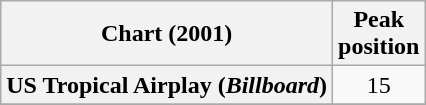<table class="wikitable plainrowheaders" style="text-align:center">
<tr>
<th scope="col">Chart (2001)</th>
<th scope="col">Peak<br>position</th>
</tr>
<tr>
<th scope="row">US Tropical Airplay (<em>Billboard</em>)</th>
<td>15</td>
</tr>
<tr>
</tr>
</table>
